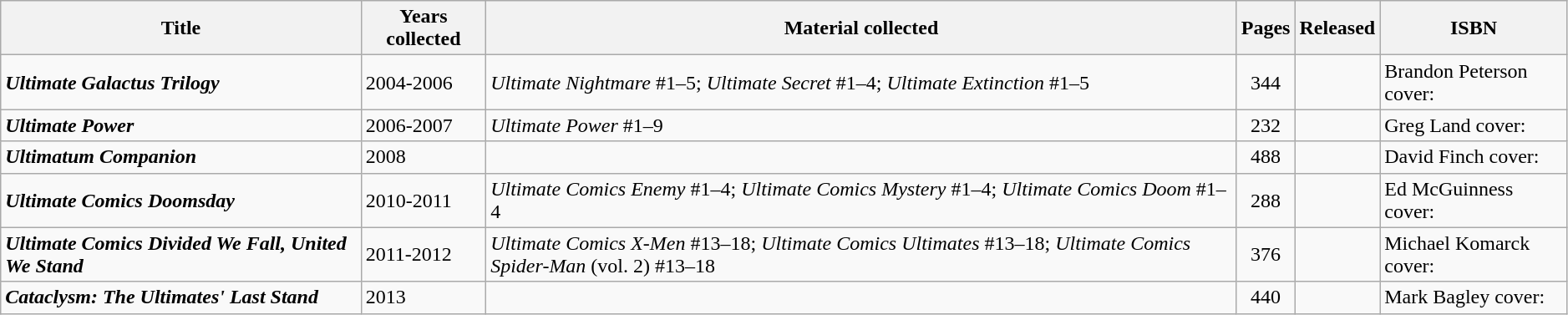<table class="wikitable sortable" width=99%>
<tr>
<th>Title</th>
<th>Years collected</th>
<th class="unsortable">Material collected</th>
<th>Pages</th>
<th>Released</th>
<th class="unsortable">ISBN</th>
</tr>
<tr>
<td><strong><em>Ultimate Galactus Trilogy</em></strong></td>
<td>2004-2006</td>
<td><em>Ultimate Nightmare</em> #1–5; <em>Ultimate Secret</em> #1–4; <em>Ultimate Extinction</em> #1–5</td>
<td style="text-align: center;">344</td>
<td></td>
<td>Brandon Peterson cover: </td>
</tr>
<tr>
<td><strong><em>Ultimate Power</em></strong></td>
<td>2006-2007</td>
<td><em>Ultimate Power</em> #1–9</td>
<td style="text-align: center;">232</td>
<td></td>
<td>Greg Land cover: </td>
</tr>
<tr>
<td><strong><em>Ultimatum Companion</em></strong></td>
<td>2008</td>
<td></td>
<td style="text-align: center;">488</td>
<td></td>
<td>David Finch cover: </td>
</tr>
<tr>
<td><strong><em>Ultimate Comics Doomsday</em></strong></td>
<td>2010-2011</td>
<td><em>Ultimate Comics Enemy</em> #1–4; <em>Ultimate Comics Mystery</em> #1–4; <em>Ultimate Comics Doom</em> #1–4</td>
<td style="text-align: center;">288</td>
<td></td>
<td>Ed McGuinness cover: </td>
</tr>
<tr>
<td><strong><em>Ultimate Comics Divided We Fall, United We Stand</em></strong></td>
<td>2011-2012</td>
<td><em>Ultimate Comics X-Men</em> #13–18; <em>Ultimate Comics Ultimates</em> #13–18; <em>Ultimate Comics Spider-Man</em> (vol. 2) #13–18</td>
<td style="text-align: center;">376</td>
<td></td>
<td>Michael Komarck cover: </td>
</tr>
<tr>
<td><strong><em>Cataclysm: The Ultimates' Last Stand</em></strong></td>
<td>2013</td>
<td></td>
<td style="text-align: center;">440</td>
<td></td>
<td>Mark Bagley cover: </td>
</tr>
</table>
